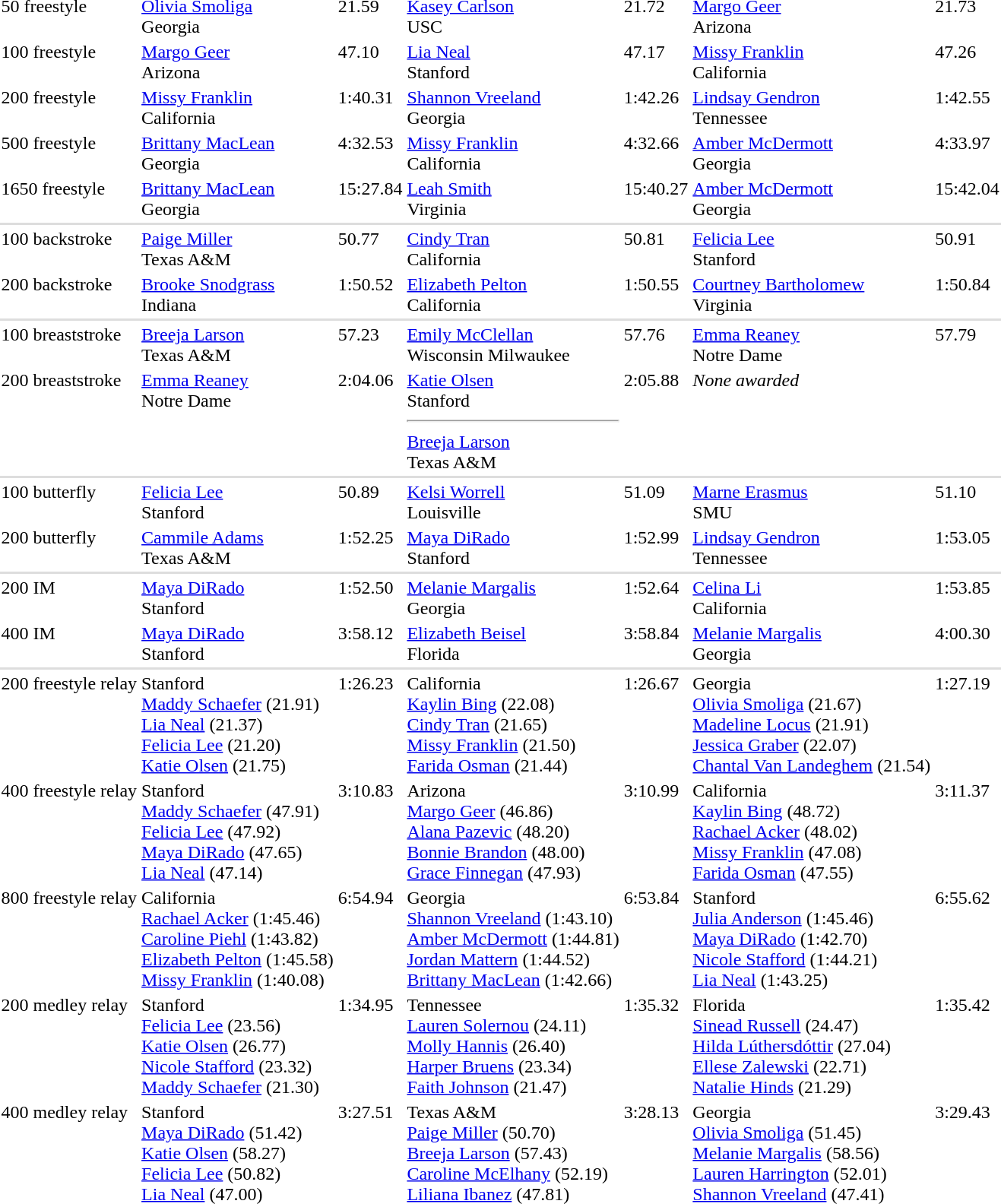<table>
<tr valign="top">
<td>50 freestyle</td>
<td><a href='#'>Olivia Smoliga</a> <br>Georgia</td>
<td>21.59</td>
<td><a href='#'>Kasey Carlson</a><br> USC</td>
<td>21.72</td>
<td><a href='#'>Margo Geer</a> <br>Arizona</td>
<td>21.73</td>
</tr>
<tr valign="top">
<td>100 freestyle</td>
<td><a href='#'>Margo Geer</a> <br>Arizona</td>
<td>47.10</td>
<td><a href='#'>Lia Neal</a> <br>Stanford</td>
<td>47.17</td>
<td><a href='#'>Missy Franklin</a><br> California</td>
<td>47.26</td>
</tr>
<tr valign="top">
<td>200 freestyle</td>
<td><a href='#'>Missy Franklin</a><br> California</td>
<td>1:40.31</td>
<td><a href='#'>Shannon Vreeland</a><br> Georgia</td>
<td>1:42.26</td>
<td><a href='#'>Lindsay Gendron</a><br> Tennessee</td>
<td>1:42.55</td>
</tr>
<tr valign="top">
<td>500 freestyle</td>
<td><a href='#'>Brittany MacLean</a><br> Georgia</td>
<td>4:32.53</td>
<td><a href='#'>Missy Franklin</a><br> California</td>
<td>4:32.66</td>
<td><a href='#'>Amber McDermott</a> <br> Georgia</td>
<td>4:33.97</td>
</tr>
<tr valign="top">
<td>1650 freestyle</td>
<td><a href='#'>Brittany MacLean</a><br> Georgia</td>
<td>15:27.84</td>
<td><a href='#'>Leah Smith</a><br> Virginia</td>
<td>15:40.27</td>
<td><a href='#'>Amber McDermott</a> <br> Georgia</td>
<td>15:42.04</td>
</tr>
<tr bgcolor=#DDDDDD>
<td colspan=10></td>
</tr>
<tr valign="top">
<td>100 backstroke</td>
<td><a href='#'>Paige Miller</a><br> Texas A&M</td>
<td>50.77</td>
<td><a href='#'>Cindy Tran</a><br> California</td>
<td>50.81</td>
<td><a href='#'>Felicia Lee</a><br> Stanford</td>
<td>50.91</td>
</tr>
<tr valign="top">
<td>200 backstroke</td>
<td><a href='#'>Brooke Snodgrass</a><br> Indiana</td>
<td>1:50.52</td>
<td><a href='#'>Elizabeth Pelton</a><br> California</td>
<td>1:50.55</td>
<td><a href='#'>Courtney Bartholomew</a><br> Virginia</td>
<td>1:50.84</td>
</tr>
<tr bgcolor=#DDDDDD>
<td colspan=10></td>
</tr>
<tr valign="top">
<td>100 breaststroke</td>
<td><a href='#'>Breeja Larson</a><br> Texas A&M</td>
<td>57.23</td>
<td><a href='#'>Emily McClellan</a><br> Wisconsin Milwaukee</td>
<td>57.76</td>
<td><a href='#'>Emma Reaney</a><br> Notre Dame</td>
<td>57.79</td>
</tr>
<tr valign="top">
<td>200 breaststroke</td>
<td><a href='#'>Emma Reaney</a><br> Notre Dame</td>
<td>2:04.06</td>
<td><a href='#'>Katie Olsen</a><br> Stanford <hr> <a href='#'>Breeja Larson</a><br> Texas A&M</td>
<td>2:05.88</td>
<td colspan=2><em>None awarded</em></td>
</tr>
<tr bgcolor=#DDDDDD>
<td colspan=10></td>
</tr>
<tr valign="top">
<td>100 butterfly</td>
<td><a href='#'>Felicia Lee</a><br> Stanford</td>
<td>50.89</td>
<td><a href='#'>Kelsi Worrell</a><br> Louisville</td>
<td>51.09</td>
<td><a href='#'>Marne Erasmus</a><br> SMU</td>
<td>51.10</td>
</tr>
<tr valign="top">
<td>200 butterfly</td>
<td><a href='#'>Cammile Adams</a><br> Texas A&M</td>
<td>1:52.25</td>
<td><a href='#'>Maya DiRado</a><br> Stanford</td>
<td>1:52.99</td>
<td><a href='#'>Lindsay Gendron</a><br> Tennessee</td>
<td>1:53.05</td>
</tr>
<tr bgcolor=#DDDDDD>
<td colspan=10></td>
</tr>
<tr valign="top">
<td>200 IM</td>
<td><a href='#'>Maya DiRado</a> <br>Stanford</td>
<td>1:52.50</td>
<td><a href='#'>Melanie Margalis</a><br> Georgia</td>
<td>1:52.64</td>
<td><a href='#'>Celina Li</a><br> California</td>
<td>1:53.85</td>
</tr>
<tr valign="top">
<td>400 IM</td>
<td><a href='#'>Maya DiRado</a> <br>Stanford</td>
<td>3:58.12</td>
<td><a href='#'>Elizabeth Beisel</a> <br> Florida</td>
<td>3:58.84</td>
<td><a href='#'>Melanie Margalis</a><br> Georgia</td>
<td>4:00.30</td>
</tr>
<tr bgcolor=#DDDDDD>
<td colspan=10></td>
</tr>
<tr valign="top">
<td>200 freestyle relay</td>
<td>Stanford<br><a href='#'>Maddy Schaefer</a> (21.91)<br><a href='#'>Lia Neal</a> (21.37)<br><a href='#'>Felicia Lee</a> (21.20)<br><a href='#'>Katie Olsen</a> (21.75)</td>
<td>1:26.23</td>
<td>California<br><a href='#'>Kaylin Bing</a> (22.08)<br><a href='#'>Cindy Tran</a> (21.65)<br><a href='#'>Missy Franklin</a> (21.50)<br><a href='#'>Farida Osman</a> (21.44)</td>
<td>1:26.67</td>
<td>Georgia<br><a href='#'>Olivia Smoliga</a> (21.67)<br><a href='#'>Madeline Locus</a> (21.91)<br><a href='#'>Jessica Graber</a> (22.07)<br><a href='#'>Chantal Van Landeghem</a> (21.54)</td>
<td>1:27.19</td>
</tr>
<tr valign="top">
<td>400 freestyle relay</td>
<td>Stanford<br><a href='#'>Maddy Schaefer</a> (47.91)<br><a href='#'>Felicia Lee</a> (47.92)<br><a href='#'>Maya DiRado</a> (47.65)<br><a href='#'>Lia Neal</a> (47.14)</td>
<td>3:10.83</td>
<td>Arizona<br><a href='#'>Margo Geer</a> (46.86)<br><a href='#'>Alana Pazevic</a> (48.20)<br><a href='#'>Bonnie Brandon</a> (48.00)<br><a href='#'>Grace Finnegan</a> (47.93)</td>
<td>3:10.99</td>
<td>California<br><a href='#'>Kaylin Bing</a> (48.72)<br><a href='#'>Rachael Acker</a> (48.02)<br><a href='#'>Missy Franklin</a> (47.08)<br><a href='#'>Farida Osman</a> (47.55)</td>
<td>3:11.37</td>
</tr>
<tr valign="top">
<td>800 freestyle relay</td>
<td>California <br><a href='#'>Rachael Acker</a> (1:45.46)<br><a href='#'>Caroline Piehl</a> (1:43.82)<br><a href='#'>Elizabeth Pelton</a> (1:45.58)<br><a href='#'>Missy Franklin</a> (1:40.08)</td>
<td>6:54.94</td>
<td>Georgia<br><a href='#'>Shannon Vreeland</a> (1:43.10)<br><a href='#'>Amber McDermott</a> (1:44.81)<br><a href='#'>Jordan Mattern</a> (1:44.52)<br><a href='#'>Brittany MacLean</a> (1:42.66)</td>
<td>6:53.84</td>
<td>Stanford<br><a href='#'>Julia Anderson</a> (1:45.46)<br><a href='#'>Maya DiRado</a> (1:42.70)<br><a href='#'>Nicole Stafford</a> (1:44.21)<br><a href='#'>Lia Neal</a> (1:43.25)</td>
<td>6:55.62</td>
</tr>
<tr valign="top">
<td>200 medley relay</td>
<td>Stanford<br><a href='#'>Felicia Lee</a> (23.56)<br><a href='#'>Katie Olsen</a> (26.77)<br><a href='#'>Nicole Stafford</a> (23.32)<br><a href='#'>Maddy Schaefer</a> (21.30)</td>
<td>1:34.95</td>
<td>Tennessee<br><a href='#'>Lauren Solernou</a> (24.11)<br><a href='#'>Molly Hannis</a> (26.40)<br><a href='#'>Harper Bruens</a> (23.34)<br><a href='#'>Faith Johnson</a> (21.47)</td>
<td>1:35.32</td>
<td>Florida<br><a href='#'>Sinead Russell</a> (24.47)<br><a href='#'>Hilda Lúthersdóttir</a> (27.04)<br><a href='#'>Ellese Zalewski</a> (22.71)<br><a href='#'>Natalie Hinds</a> (21.29)</td>
<td>1:35.42</td>
</tr>
<tr valign="top">
<td>400 medley relay</td>
<td>Stanford<br><a href='#'>Maya DiRado</a> (51.42)<br><a href='#'>Katie Olsen</a> (58.27)<br><a href='#'>Felicia Lee</a> (50.82)<br><a href='#'>Lia Neal</a> (47.00)</td>
<td>3:27.51</td>
<td>Texas A&M<br><a href='#'>Paige Miller</a> (50.70)<br><a href='#'>Breeja Larson</a> (57.43)<br><a href='#'>Caroline McElhany</a> (52.19)<br><a href='#'>Liliana Ibanez</a> (47.81)</td>
<td>3:28.13</td>
<td>Georgia<br><a href='#'>Olivia Smoliga</a> (51.45)<br><a href='#'>Melanie Margalis</a> (58.56)<br><a href='#'>Lauren Harrington</a> (52.01)<br><a href='#'>Shannon Vreeland</a> (47.41)</td>
<td>3:29.43</td>
</tr>
</table>
